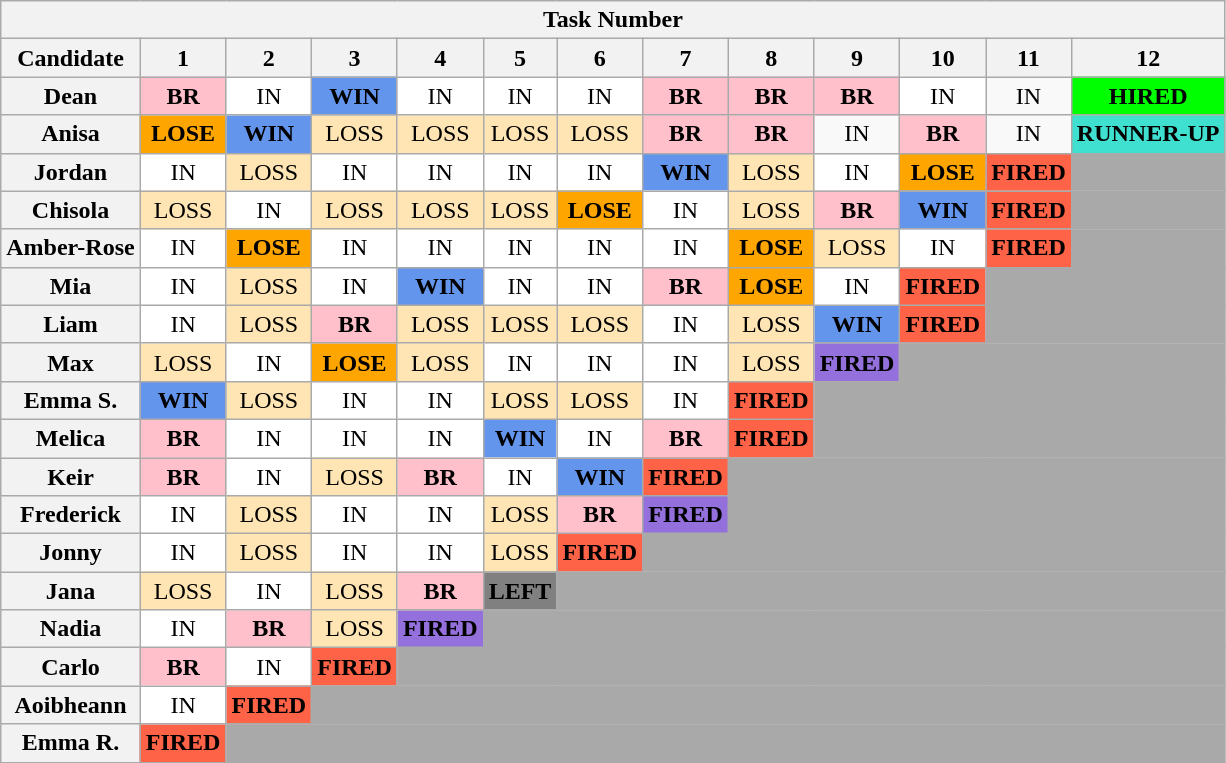<table class="wikitable" style="text-align:center">
<tr>
<th colspan="13">Task Number</th>
</tr>
<tr>
<th>Candidate</th>
<th>1</th>
<th>2</th>
<th>3</th>
<th>4</th>
<th>5</th>
<th>6</th>
<th>7</th>
<th>8</th>
<th>9</th>
<th>10</th>
<th>11</th>
<th>12</th>
</tr>
<tr>
<th>Dean</th>
<td style="background:pink;"><strong>BR</strong></td>
<td style="background:white;">IN</td>
<td style="background:cornflowerblue;"><strong>WIN</strong></td>
<td style="background:white;">IN</td>
<td style="background:white;">IN</td>
<td style="background:white;">IN</td>
<td style="background:pink;"><strong>BR</strong></td>
<td style="background:pink;"><strong>BR</strong></td>
<td style="background:pink;"><strong>BR</strong></td>
<td style="background:white;">IN</td>
<td>IN</td>
<td style="background:lime;"><strong>HIRED</strong></td>
</tr>
<tr>
<th>Anisa</th>
<td style="background:orange;"><strong>LOSE</strong></td>
<td style="background:cornflowerblue;"><strong>WIN</strong></td>
<td style="background:#FFE5B4;">LOSS</td>
<td style="background:#FFE5B4;">LOSS</td>
<td style="background:#FFE5B4;">LOSS</td>
<td style="background:#FFE5B4;">LOSS</td>
<td style="background:pink;"><strong>BR</strong></td>
<td style="background:pink;"><strong>BR</strong></td>
<td>IN</td>
<td style="background:pink;"><strong>BR</strong></td>
<td>IN</td>
<td style="background:turquoise;"><strong>RUNNER-UP</strong></td>
</tr>
<tr>
<th>Jordan</th>
<td style="background:white;">IN</td>
<td style="background:#FFE5B4;">LOSS</td>
<td style="background:white;">IN</td>
<td style="background:white;">IN</td>
<td style="background:white;">IN</td>
<td style="background:white;">IN</td>
<td style="background:cornflowerblue;"><strong>WIN</strong></td>
<td style="background:#FFE5B4;">LOSS</td>
<td style="background:white;">IN</td>
<td style="background:orange;"><strong>LOSE</strong></td>
<td style="background:tomato;"><strong>FIRED</strong></td>
<td colspan="1" style="background:darkgrey;"></td>
</tr>
<tr>
<th>Chisola</th>
<td style="background:#FFE5B4;">LOSS</td>
<td style="background:white;">IN</td>
<td style="background:#FFE5B4;">LOSS</td>
<td style="background:#FFE5B4;">LOSS</td>
<td style="background:#FFE5B4;">LOSS</td>
<td style="background:orange;"><strong>LOSE</strong></td>
<td style="background:white;">IN</td>
<td style="background:#FFE5B4;">LOSS</td>
<td style="background:pink;"><strong>BR</strong></td>
<td style="background:cornflowerblue;"><strong>WIN</strong></td>
<td style="background:tomato;"><strong>FIRED</strong></td>
<td colspan="1" style="background:darkgrey;"></td>
</tr>
<tr>
<th>Amber-Rose</th>
<td style="background:white;">IN</td>
<td style="background:orange;"><strong>LOSE</strong></td>
<td style="background:white;">IN</td>
<td style="background:white;">IN</td>
<td style="background:white;">IN</td>
<td style="background:white;">IN</td>
<td style="background:white;">IN</td>
<td style="background:orange;"><strong>LOSE</strong></td>
<td style="background:#FFE5B4;">LOSS</td>
<td style="background:white;">IN</td>
<td style="background:tomato;"><strong>FIRED</strong></td>
<td colspan="1" style="background:darkgrey;"></td>
</tr>
<tr>
<th>Mia</th>
<td style="background:white;">IN</td>
<td style="background:#FFE5B4;">LOSS</td>
<td style="background:white;">IN</td>
<td style="background:cornflowerblue;"><strong>WIN</strong></td>
<td style="background:white;">IN</td>
<td style="background:white;">IN</td>
<td style="background:pink;"><strong>BR</strong></td>
<td style="background:orange;"><strong>LOSE</strong></td>
<td style="background:white;">IN</td>
<td style="background:tomato;"><strong>FIRED</strong></td>
<td colspan="4" style="background:darkgrey;"></td>
</tr>
<tr>
<th>Liam</th>
<td style="background:white;">IN</td>
<td style="background:#FFE5B4;">LOSS</td>
<td style="background:pink;"><strong>BR</strong></td>
<td style="background:#FFE5B4;">LOSS</td>
<td style="background:#FFE5B4;">LOSS</td>
<td style="background:#FFE5B4;">LOSS</td>
<td style="background:white;">IN</td>
<td style="background:#FFE5B4;">LOSS</td>
<td style="background:cornflowerblue;"><strong>WIN</strong></td>
<td style="background:tomato;"><strong>FIRED</strong></td>
<td colspan="4" style="background:darkgrey;"></td>
</tr>
<tr>
<th>Max</th>
<td style="background:#FFE5B4;">LOSS</td>
<td style="background:white;">IN</td>
<td style="background:orange;"><strong>LOSE</strong></td>
<td style="background:#FFE5B4;">LOSS</td>
<td style="background:white;">IN</td>
<td style="background:white;">IN</td>
<td style="background:white;">IN</td>
<td style="background:#FFE5B4;">LOSS</td>
<td style="background:#9370DB;"><strong>FIRED</strong></td>
<td colspan="5" style="background:darkgrey;"></td>
</tr>
<tr>
<th>Emma S.</th>
<td style="background:cornflowerblue;"><strong>WIN</strong></td>
<td style="background:#FFE5B4;">LOSS</td>
<td style="background:white;">IN</td>
<td style="background:white;">IN</td>
<td style="background:#FFE5B4;">LOSS</td>
<td style="background:#FFE5B4;">LOSS</td>
<td style="background:white;">IN</td>
<td style="background:tomato;"><strong>FIRED</strong></td>
<td colspan="6" style="background:darkgrey;"></td>
</tr>
<tr>
<th>Melica</th>
<td style="background:pink;"><strong>BR</strong></td>
<td style="background:white;">IN</td>
<td style="background:white;">IN</td>
<td style="background:white;">IN</td>
<td style="background:cornflowerblue;"><strong>WIN</strong></td>
<td style="background:white;">IN</td>
<td style="background:pink;"><strong>BR</strong></td>
<td style="background:tomato;"><strong>FIRED</strong></td>
<td colspan="6" style="background:darkgrey;"></td>
</tr>
<tr>
<th>Keir</th>
<td style="background:pink;"><strong>BR</strong></td>
<td style="background:white;">IN</td>
<td style="background:#FFE5B4;">LOSS</td>
<td style="background:pink;"><strong>BR</strong></td>
<td style="background:white;">IN</td>
<td style="background:cornflowerblue;"><strong>WIN</strong></td>
<td style="background:tomato;"><strong>FIRED</strong></td>
<td colspan="6" style="background:darkgrey;"></td>
</tr>
<tr>
<th>Frederick</th>
<td style="background:white;">IN</td>
<td style="background:#FFE5B4;">LOSS</td>
<td style="background:white;">IN</td>
<td style="background:white;">IN</td>
<td style="background:#FFE5B4;">LOSS</td>
<td style="background:pink;"><strong>BR</strong></td>
<td style="background:#9370DB;"><strong>FIRED</strong></td>
<td colspan="6" style="background:darkgrey;"></td>
</tr>
<tr>
<th>Jonny</th>
<td style="background:white;">IN</td>
<td style="background:#FFE5B4;">LOSS</td>
<td style="background:white;">IN</td>
<td style="background:white;">IN</td>
<td style="background:#FFE5B4;">LOSS</td>
<td style="background:tomato;"><strong>FIRED</strong></td>
<td colspan="6" style="background:darkgrey;"></td>
</tr>
<tr>
<th>Jana</th>
<td style="background:#FFE5B4;">LOSS</td>
<td style="background:white;">IN</td>
<td style="background:#FFE5B4;">LOSS</td>
<td style="background:pink;"><strong>BR</strong></td>
<td style="background:grey;"><strong>LEFT</strong></td>
<td colspan="7" style="background:darkgrey;"></td>
</tr>
<tr>
<th>Nadia</th>
<td style="background:white;">IN</td>
<td style="background:pink;"><strong>BR</strong></td>
<td style="background:#FFE5B4;">LOSS</td>
<td style="background:#9370DB;"><strong>FIRED</strong></td>
<td colspan="8" style="background:darkgrey;"></td>
</tr>
<tr>
<th>Carlo</th>
<td style="background:pink;"><strong>BR</strong></td>
<td style="background:white;">IN</td>
<td style="background:tomato;"><strong>FIRED</strong></td>
<td colspan="9" style="background:darkgrey;"></td>
</tr>
<tr>
<th>Aoibheann</th>
<td style="background:white;">IN</td>
<td style="background:tomato;"><strong>FIRED</strong></td>
<td colspan="10" style="background:darkgrey;"></td>
</tr>
<tr>
<th>Emma R.</th>
<td style="background:tomato;"><strong>FIRED</strong></td>
<td colspan="11" style="background:darkgrey;"></td>
</tr>
<tr>
</tr>
</table>
